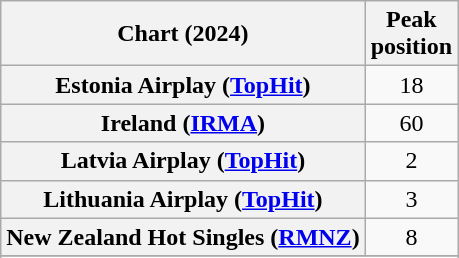<table class="wikitable sortable plainrowheaders" style="text-align:center">
<tr>
<th scope="col">Chart (2024)</th>
<th scope="col">Peak<br>position</th>
</tr>
<tr>
<th scope="row">Estonia Airplay (<a href='#'>TopHit</a>)</th>
<td>18</td>
</tr>
<tr>
<th scope="row">Ireland (<a href='#'>IRMA</a>)</th>
<td>60</td>
</tr>
<tr>
<th scope="row">Latvia Airplay (<a href='#'>TopHit</a>)</th>
<td>2</td>
</tr>
<tr>
<th scope="row">Lithuania Airplay (<a href='#'>TopHit</a>)</th>
<td>3</td>
</tr>
<tr>
<th scope="row">New Zealand Hot Singles (<a href='#'>RMNZ</a>)</th>
<td>8</td>
</tr>
<tr>
</tr>
<tr>
</tr>
<tr>
</tr>
<tr>
</tr>
</table>
